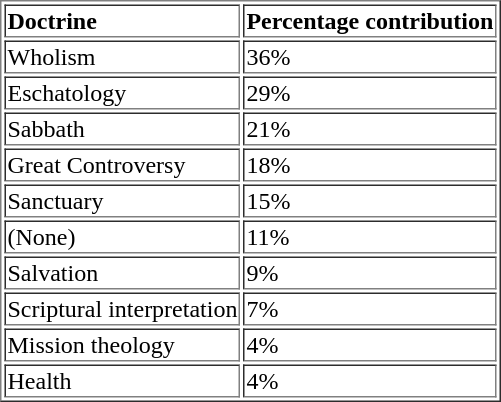<table border=1>
<tr>
<td><strong>Doctrine</strong></td>
<td><strong>Percentage contribution</strong></td>
</tr>
<tr>
<td>Wholism</td>
<td>36%</td>
</tr>
<tr>
<td>Eschatology</td>
<td>29%</td>
</tr>
<tr>
<td>Sabbath</td>
<td>21%</td>
</tr>
<tr>
<td>Great Controversy</td>
<td>18%</td>
</tr>
<tr>
<td>Sanctuary</td>
<td>15%</td>
</tr>
<tr>
<td>(None)</td>
<td>11%</td>
</tr>
<tr>
<td>Salvation</td>
<td>9%</td>
</tr>
<tr>
<td>Scriptural interpretation</td>
<td>7%</td>
</tr>
<tr>
<td>Mission theology</td>
<td>4%</td>
</tr>
<tr>
<td>Health</td>
<td>4%</td>
</tr>
</table>
